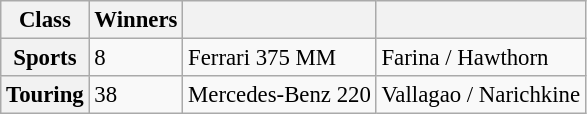<table class="wikitable" style="font-size: 95%">
<tr>
<th>Class</th>
<th>Winners</th>
<th></th>
<th></th>
</tr>
<tr>
<th>Sports</th>
<td>8</td>
<td>Ferrari 375 MM</td>
<td>Farina / Hawthorn</td>
</tr>
<tr>
<th>Touring</th>
<td>38</td>
<td>Mercedes-Benz 220</td>
<td>Vallagao / Narichkine</td>
</tr>
</table>
